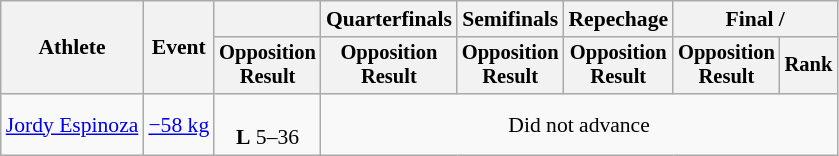<table class="wikitable" style="font-size:90%;">
<tr>
<th rowspan=2>Athlete</th>
<th rowspan=2>Event</th>
<th></th>
<th>Quarterfinals</th>
<th>Semifinals</th>
<th>Repechage</th>
<th colspan="2">Final / </th>
</tr>
<tr style="font-size:95%">
<th>Opposition<br>Result</th>
<th>Opposition<br>Result</th>
<th>Opposition<br>Result</th>
<th>Opposition<br>Result</th>
<th>Opposition<br>Result</th>
<th>Rank</th>
</tr>
<tr align=center>
<td align=left><a href='#'>Jordy Espinoza</a></td>
<td align=left><a href='#'>−58 kg</a></td>
<td><br><strong>L</strong> 5–36</td>
<td colspan=5>Did not advance</td>
</tr>
</table>
